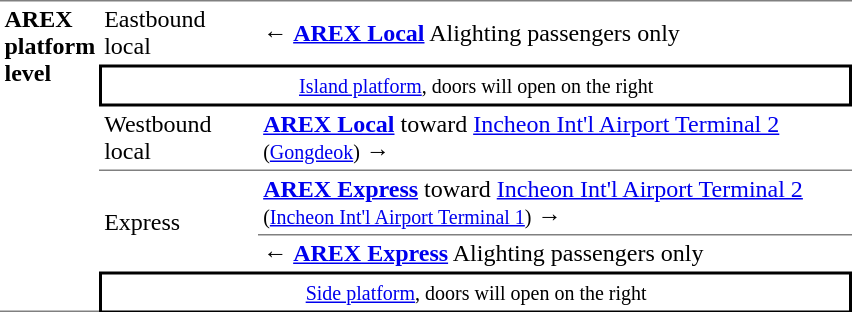<table border=0 cellspacing=0 cellpadding=3>
<tr>
<td rowspan="10" style="width:50px; border-top:solid 1px gray; border-bottom:solid 1px gray; vertical-align:top;"><strong>AREX platform level</strong></td>
<td style="border-bottom:solid 0 gray; border-top:solid 1px gray; width:100px;">Eastbound local</td>
<td style="border-bottom:solid 0 gray; border-top:solid 1px gray; width:390px;">← <a href='#'><span><strong>AREX Local</strong></span></a> Alighting passengers only</td>
</tr>
<tr>
<td style="border-top:solid 2px black;border-right:solid 2px black;border-left:solid 2px black;border-bottom:solid 2px black;text-align:center;" colspan=2><small><a href='#'>Island platform</a>, doors will open on the right</small></td>
</tr>
<tr>
<td style="border-bottom:solid 1px gray;">Westbound local</td>
<td style="border-bottom:solid 1px gray;"> <a href='#'><span><strong>AREX Local</strong></span></a> toward <a href='#'>Incheon Int'l Airport Terminal 2</a> <small>(<a href='#'>Gongdeok</a>)</small> →</td>
</tr>
<tr>
<td rowspan="2">Express</td>
<td style="border-bottom:solid 1px gray;"> <a href='#'><span><strong>AREX Express</strong></span></a> toward <a href='#'>Incheon Int'l Airport Terminal 2</a> <small>(<a href='#'>Incheon Int'l Airport Terminal 1</a>)</small> →</td>
</tr>
<tr>
<td>← <a href='#'><span><strong>AREX Express</strong></span></a> Alighting passengers only</td>
</tr>
<tr>
<td style="border-top:solid 2px black;border-right:solid 2px black;border-left:solid 2px black;border-bottom:solid 1px black;text-align:center;" colspan=2><small><a href='#'>Side platform</a>, doors will open on the right</small></td>
</tr>
</table>
